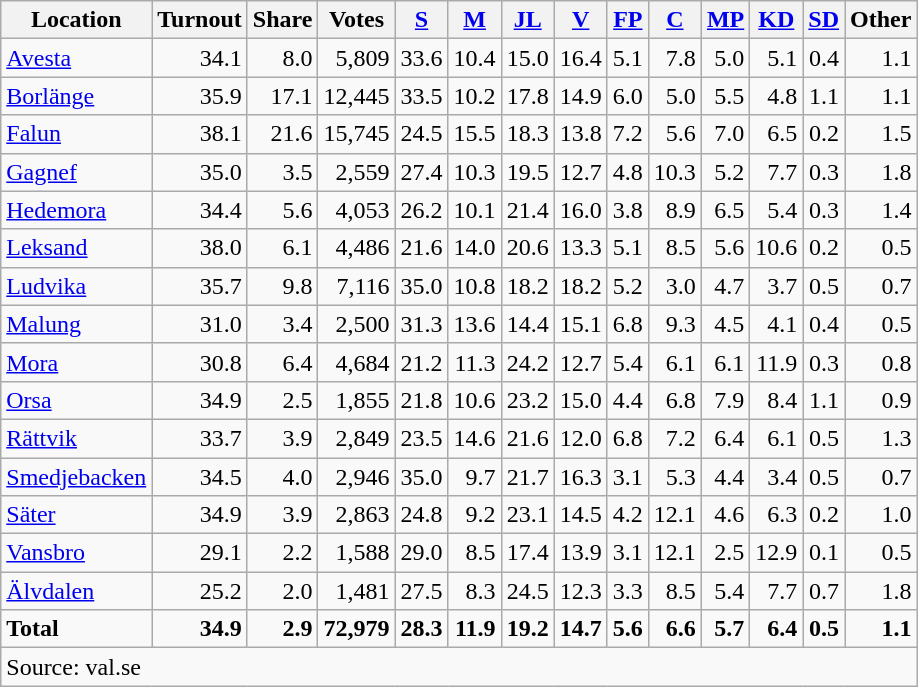<table class="wikitable sortable" style=text-align:right>
<tr>
<th>Location</th>
<th>Turnout</th>
<th>Share</th>
<th>Votes</th>
<th><a href='#'>S</a></th>
<th><a href='#'>M</a></th>
<th><a href='#'>JL</a></th>
<th><a href='#'>V</a></th>
<th><a href='#'>FP</a></th>
<th><a href='#'>C</a></th>
<th><a href='#'>MP</a></th>
<th><a href='#'>KD</a></th>
<th><a href='#'>SD</a></th>
<th>Other</th>
</tr>
<tr>
<td align=left><a href='#'>Avesta</a></td>
<td>34.1</td>
<td>8.0</td>
<td>5,809</td>
<td>33.6</td>
<td>10.4</td>
<td>15.0</td>
<td>16.4</td>
<td>5.1</td>
<td>7.8</td>
<td>5.0</td>
<td>5.1</td>
<td>0.4</td>
<td>1.1</td>
</tr>
<tr>
<td align=left><a href='#'>Borlänge</a></td>
<td>35.9</td>
<td>17.1</td>
<td>12,445</td>
<td>33.5</td>
<td>10.2</td>
<td>17.8</td>
<td>14.9</td>
<td>6.0</td>
<td>5.0</td>
<td>5.5</td>
<td>4.8</td>
<td>1.1</td>
<td>1.1</td>
</tr>
<tr>
<td align=left><a href='#'>Falun</a></td>
<td>38.1</td>
<td>21.6</td>
<td>15,745</td>
<td>24.5</td>
<td>15.5</td>
<td>18.3</td>
<td>13.8</td>
<td>7.2</td>
<td>5.6</td>
<td>7.0</td>
<td>6.5</td>
<td>0.2</td>
<td>1.5</td>
</tr>
<tr>
<td align=left><a href='#'>Gagnef</a></td>
<td>35.0</td>
<td>3.5</td>
<td>2,559</td>
<td>27.4</td>
<td>10.3</td>
<td>19.5</td>
<td>12.7</td>
<td>4.8</td>
<td>10.3</td>
<td>5.2</td>
<td>7.7</td>
<td>0.3</td>
<td>1.8</td>
</tr>
<tr>
<td align=left><a href='#'>Hedemora</a></td>
<td>34.4</td>
<td>5.6</td>
<td>4,053</td>
<td>26.2</td>
<td>10.1</td>
<td>21.4</td>
<td>16.0</td>
<td>3.8</td>
<td>8.9</td>
<td>6.5</td>
<td>5.4</td>
<td>0.3</td>
<td>1.4</td>
</tr>
<tr>
<td align=left><a href='#'>Leksand</a></td>
<td>38.0</td>
<td>6.1</td>
<td>4,486</td>
<td>21.6</td>
<td>14.0</td>
<td>20.6</td>
<td>13.3</td>
<td>5.1</td>
<td>8.5</td>
<td>5.6</td>
<td>10.6</td>
<td>0.2</td>
<td>0.5</td>
</tr>
<tr>
<td align=left><a href='#'>Ludvika</a></td>
<td>35.7</td>
<td>9.8</td>
<td>7,116</td>
<td>35.0</td>
<td>10.8</td>
<td>18.2</td>
<td>18.2</td>
<td>5.2</td>
<td>3.0</td>
<td>4.7</td>
<td>3.7</td>
<td>0.5</td>
<td>0.7</td>
</tr>
<tr>
<td align=left><a href='#'>Malung</a></td>
<td>31.0</td>
<td>3.4</td>
<td>2,500</td>
<td>31.3</td>
<td>13.6</td>
<td>14.4</td>
<td>15.1</td>
<td>6.8</td>
<td>9.3</td>
<td>4.5</td>
<td>4.1</td>
<td>0.4</td>
<td>0.5</td>
</tr>
<tr>
<td align=left><a href='#'>Mora</a></td>
<td>30.8</td>
<td>6.4</td>
<td>4,684</td>
<td>21.2</td>
<td>11.3</td>
<td>24.2</td>
<td>12.7</td>
<td>5.4</td>
<td>6.1</td>
<td>6.1</td>
<td>11.9</td>
<td>0.3</td>
<td>0.8</td>
</tr>
<tr>
<td align=left><a href='#'>Orsa</a></td>
<td>34.9</td>
<td>2.5</td>
<td>1,855</td>
<td>21.8</td>
<td>10.6</td>
<td>23.2</td>
<td>15.0</td>
<td>4.4</td>
<td>6.8</td>
<td>7.9</td>
<td>8.4</td>
<td>1.1</td>
<td>0.9</td>
</tr>
<tr>
<td align=left><a href='#'>Rättvik</a></td>
<td>33.7</td>
<td>3.9</td>
<td>2,849</td>
<td>23.5</td>
<td>14.6</td>
<td>21.6</td>
<td>12.0</td>
<td>6.8</td>
<td>7.2</td>
<td>6.4</td>
<td>6.1</td>
<td>0.5</td>
<td>1.3</td>
</tr>
<tr>
<td align=left><a href='#'>Smedjebacken</a></td>
<td>34.5</td>
<td>4.0</td>
<td>2,946</td>
<td>35.0</td>
<td>9.7</td>
<td>21.7</td>
<td>16.3</td>
<td>3.1</td>
<td>5.3</td>
<td>4.4</td>
<td>3.4</td>
<td>0.5</td>
<td>0.7</td>
</tr>
<tr>
<td align=left><a href='#'>Säter</a></td>
<td>34.9</td>
<td>3.9</td>
<td>2,863</td>
<td>24.8</td>
<td>9.2</td>
<td>23.1</td>
<td>14.5</td>
<td>4.2</td>
<td>12.1</td>
<td>4.6</td>
<td>6.3</td>
<td>0.2</td>
<td>1.0</td>
</tr>
<tr>
<td align=left><a href='#'>Vansbro</a></td>
<td>29.1</td>
<td>2.2</td>
<td>1,588</td>
<td>29.0</td>
<td>8.5</td>
<td>17.4</td>
<td>13.9</td>
<td>3.1</td>
<td>12.1</td>
<td>2.5</td>
<td>12.9</td>
<td>0.1</td>
<td>0.5</td>
</tr>
<tr>
<td align=left><a href='#'>Älvdalen</a></td>
<td>25.2</td>
<td>2.0</td>
<td>1,481</td>
<td>27.5</td>
<td>8.3</td>
<td>24.5</td>
<td>12.3</td>
<td>3.3</td>
<td>8.5</td>
<td>5.4</td>
<td>7.7</td>
<td>0.7</td>
<td>1.8</td>
</tr>
<tr>
<td align=left><strong>Total</strong></td>
<td><strong>34.9</strong></td>
<td><strong>2.9</strong></td>
<td><strong>72,979</strong></td>
<td><strong>28.3</strong></td>
<td><strong>11.9</strong></td>
<td><strong>19.2</strong></td>
<td><strong>14.7</strong></td>
<td><strong>5.6</strong></td>
<td><strong>6.6</strong></td>
<td><strong>5.7</strong></td>
<td><strong>6.4</strong></td>
<td><strong>0.5</strong></td>
<td><strong>1.1</strong></td>
</tr>
<tr>
<td align=left colspan=14>Source: val.se </td>
</tr>
</table>
